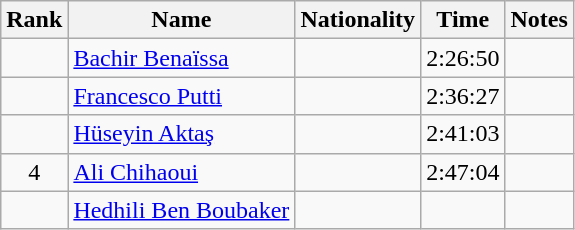<table class="wikitable sortable" style="text-align:center">
<tr>
<th>Rank</th>
<th>Name</th>
<th>Nationality</th>
<th>Time</th>
<th>Notes</th>
</tr>
<tr>
<td></td>
<td align=left><a href='#'>Bachir Benaïssa</a></td>
<td align=left></td>
<td>2:26:50</td>
<td></td>
</tr>
<tr>
<td></td>
<td align=left><a href='#'>Francesco Putti</a></td>
<td align=left></td>
<td>2:36:27</td>
<td></td>
</tr>
<tr>
<td></td>
<td align=left><a href='#'>Hüseyin Aktaş</a></td>
<td align=left></td>
<td>2:41:03</td>
<td></td>
</tr>
<tr>
<td>4</td>
<td align=left><a href='#'>Ali Chihaoui</a></td>
<td align=left></td>
<td>2:47:04</td>
<td></td>
</tr>
<tr>
<td></td>
<td align=left><a href='#'>Hedhili Ben Boubaker</a></td>
<td align=left></td>
<td></td>
<td></td>
</tr>
</table>
